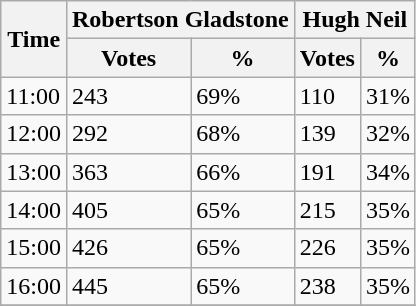<table class="wikitable">
<tr>
<th rowspan="2">Time</th>
<th colspan="2">Robertson Gladstone</th>
<th colspan="2">Hugh Neil</th>
</tr>
<tr>
<th>Votes</th>
<th>%</th>
<th>Votes</th>
<th>%</th>
</tr>
<tr>
<td>11:00</td>
<td>243</td>
<td>69%</td>
<td>110</td>
<td>31%</td>
</tr>
<tr>
<td>12:00</td>
<td>292</td>
<td>68%</td>
<td>139</td>
<td>32%</td>
</tr>
<tr>
<td>13:00</td>
<td>363</td>
<td>66%</td>
<td>191</td>
<td>34%</td>
</tr>
<tr>
<td>14:00</td>
<td>405</td>
<td>65%</td>
<td>215</td>
<td>35%</td>
</tr>
<tr>
<td>15:00</td>
<td>426</td>
<td>65%</td>
<td>226</td>
<td>35%</td>
</tr>
<tr>
<td>16:00</td>
<td>445</td>
<td>65%</td>
<td>238</td>
<td>35%</td>
</tr>
<tr>
</tr>
</table>
